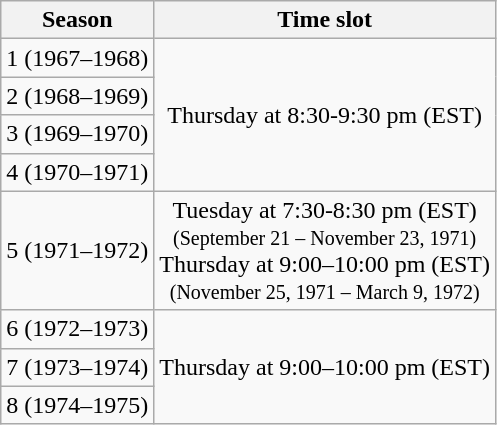<table class="wikitable" style="text-align:center">
<tr>
<th>Season</th>
<th>Time slot</th>
</tr>
<tr>
<td>1 (1967–1968)</td>
<td rowspan="4">Thursday at 8:30-9:30 pm (EST)</td>
</tr>
<tr>
<td>2 (1968–1969)</td>
</tr>
<tr>
<td>3 (1969–1970)</td>
</tr>
<tr>
<td>4 (1970–1971)</td>
</tr>
<tr>
<td>5 (1971–1972)</td>
<td>Tuesday at 7:30-8:30 pm (EST)<br><small>(September 21 – November 23, 1971)</small><br>Thursday at 9:00–10:00 pm (EST)<br><small>(November 25, 1971 – March 9, 1972)</small></td>
</tr>
<tr>
<td>6 (1972–1973)</td>
<td rowspan="3">Thursday at 9:00–10:00 pm (EST)</td>
</tr>
<tr>
<td>7 (1973–1974)</td>
</tr>
<tr>
<td>8 (1974–1975)</td>
</tr>
</table>
